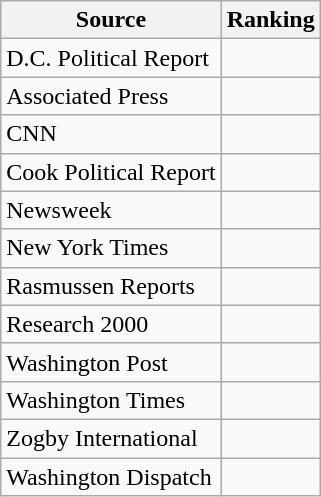<table class="wikitable">
<tr>
<th>Source</th>
<th>Ranking</th>
</tr>
<tr>
<td>D.C. Political Report</td>
<td></td>
</tr>
<tr>
<td>Associated Press</td>
<td></td>
</tr>
<tr>
<td>CNN</td>
<td></td>
</tr>
<tr>
<td>Cook Political Report</td>
<td></td>
</tr>
<tr>
<td>Newsweek</td>
<td></td>
</tr>
<tr>
<td>New York Times</td>
<td></td>
</tr>
<tr>
<td>Rasmussen Reports</td>
<td></td>
</tr>
<tr>
<td>Research 2000</td>
<td></td>
</tr>
<tr>
<td>Washington Post</td>
<td></td>
</tr>
<tr>
<td>Washington Times</td>
<td></td>
</tr>
<tr>
<td>Zogby International</td>
<td></td>
</tr>
<tr>
<td>Washington Dispatch</td>
<td></td>
</tr>
</table>
